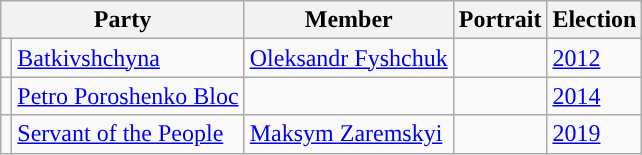<table class="wikitable">
<tr>
<th colspan="2">Party</th>
<th>Member</th>
<th>Portrait</th>
<th>Election</th>
</tr>
<tr>
<td style="background-color:"></td>
<td><a href='#'>Batkivshchyna</a></td>
<td><a href='#'>Oleksandr Fyshchuk</a></td>
<td></td>
<td><a href='#'>2012</a></td>
</tr>
<tr>
<td style="background-color:"></td>
<td><a href='#'>Petro Poroshenko Bloc</a></td>
<td></td>
<td></td>
<td><a href='#'>2014</a></td>
</tr>
<tr>
<td style="background-color:"></td>
<td><a href='#'>Servant of the People</a></td>
<td><a href='#'>Maksym Zaremskyi</a></td>
<td></td>
<td><a href='#'>2019</a></td>
</tr>
</table>
